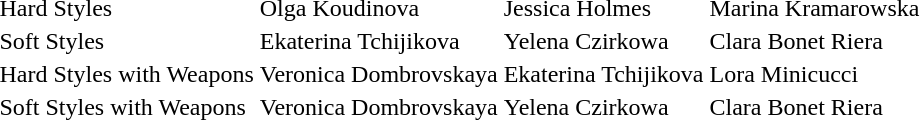<table>
<tr>
<td>Hard Styles</td>
<td>Olga Koudinova </td>
<td>Jessica Holmes </td>
<td>Marina Kramarowska </td>
</tr>
<tr>
<td>Soft Styles</td>
<td>Ekaterina Tchijikova </td>
<td>Yelena Czirkowa </td>
<td>Clara Bonet Riera </td>
</tr>
<tr>
<td>Hard Styles with Weapons</td>
<td>Veronica Dombrovskaya </td>
<td>Ekaterina Tchijikova </td>
<td>Lora Minicucci </td>
</tr>
<tr>
<td>Soft Styles with Weapons</td>
<td>Veronica Dombrovskaya </td>
<td>Yelena Czirkowa </td>
<td>Clara Bonet Riera </td>
</tr>
<tr>
</tr>
</table>
